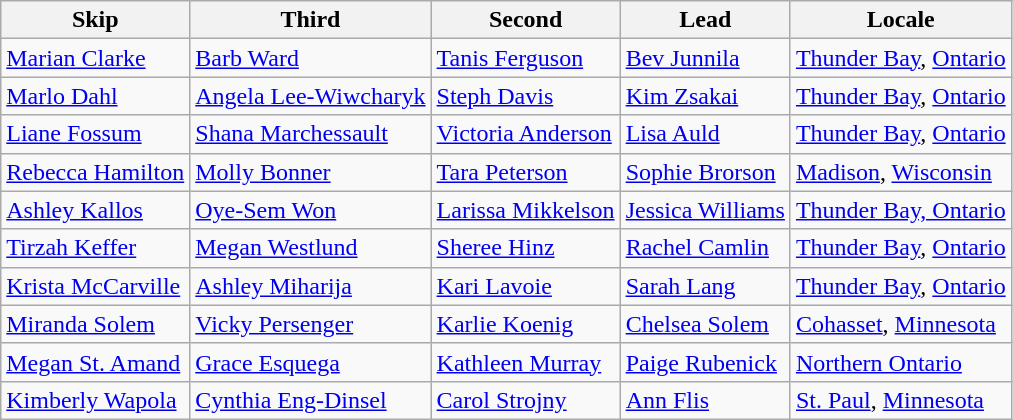<table class=wikitable>
<tr>
<th>Skip</th>
<th>Third</th>
<th>Second</th>
<th>Lead</th>
<th>Locale</th>
</tr>
<tr>
<td><a href='#'>Marian Clarke</a></td>
<td><a href='#'>Barb Ward</a></td>
<td><a href='#'>Tanis Ferguson</a></td>
<td><a href='#'>Bev Junnila</a></td>
<td> <a href='#'>Thunder Bay</a>, <a href='#'>Ontario</a></td>
</tr>
<tr>
<td><a href='#'>Marlo Dahl</a></td>
<td><a href='#'>Angela Lee-Wiwcharyk</a></td>
<td><a href='#'>Steph Davis</a></td>
<td><a href='#'>Kim Zsakai</a></td>
<td> <a href='#'>Thunder Bay</a>, <a href='#'>Ontario</a></td>
</tr>
<tr>
<td><a href='#'>Liane Fossum</a></td>
<td><a href='#'>Shana Marchessault</a></td>
<td><a href='#'>Victoria Anderson</a></td>
<td><a href='#'>Lisa Auld</a></td>
<td> <a href='#'>Thunder Bay</a>, <a href='#'>Ontario</a></td>
</tr>
<tr>
<td><a href='#'>Rebecca Hamilton</a></td>
<td><a href='#'>Molly Bonner</a></td>
<td><a href='#'>Tara Peterson</a></td>
<td><a href='#'>Sophie Brorson</a></td>
<td> <a href='#'>Madison</a>, <a href='#'>Wisconsin</a></td>
</tr>
<tr>
<td><a href='#'>Ashley Kallos</a></td>
<td><a href='#'>Oye-Sem Won</a></td>
<td><a href='#'>Larissa Mikkelson</a></td>
<td><a href='#'>Jessica Williams</a></td>
<td> <a href='#'>Thunder Bay, Ontario</a></td>
</tr>
<tr>
<td><a href='#'>Tirzah Keffer</a></td>
<td><a href='#'>Megan Westlund</a></td>
<td><a href='#'>Sheree Hinz</a></td>
<td><a href='#'>Rachel Camlin</a></td>
<td> <a href='#'>Thunder Bay</a>, <a href='#'>Ontario</a></td>
</tr>
<tr>
<td><a href='#'>Krista McCarville</a></td>
<td><a href='#'>Ashley Miharija</a></td>
<td><a href='#'>Kari Lavoie</a></td>
<td><a href='#'>Sarah Lang</a></td>
<td> <a href='#'>Thunder Bay</a>, <a href='#'>Ontario</a></td>
</tr>
<tr>
<td><a href='#'>Miranda Solem</a></td>
<td><a href='#'>Vicky Persenger</a></td>
<td><a href='#'>Karlie Koenig</a></td>
<td><a href='#'>Chelsea Solem</a></td>
<td> <a href='#'>Cohasset</a>, <a href='#'>Minnesota</a></td>
</tr>
<tr>
<td><a href='#'>Megan St. Amand</a></td>
<td><a href='#'>Grace Esquega</a></td>
<td><a href='#'>Kathleen Murray</a></td>
<td><a href='#'>Paige Rubenick</a></td>
<td> <a href='#'>Northern Ontario</a></td>
</tr>
<tr>
<td><a href='#'>Kimberly Wapola</a></td>
<td><a href='#'>Cynthia Eng-Dinsel</a></td>
<td><a href='#'>Carol Strojny</a></td>
<td><a href='#'>Ann Flis</a></td>
<td> <a href='#'>St. Paul</a>, <a href='#'>Minnesota</a></td>
</tr>
</table>
